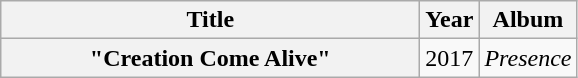<table class="wikitable plainrowheaders" style="text-align:center;">
<tr>
<th scope="col" style="width:17em;">Title</th>
<th scope="col">Year</th>
<th scope="col">Album</th>
</tr>
<tr>
<th scope="row">"Creation Come Alive"<br></th>
<td>2017</td>
<td><em>Presence</em></td>
</tr>
</table>
